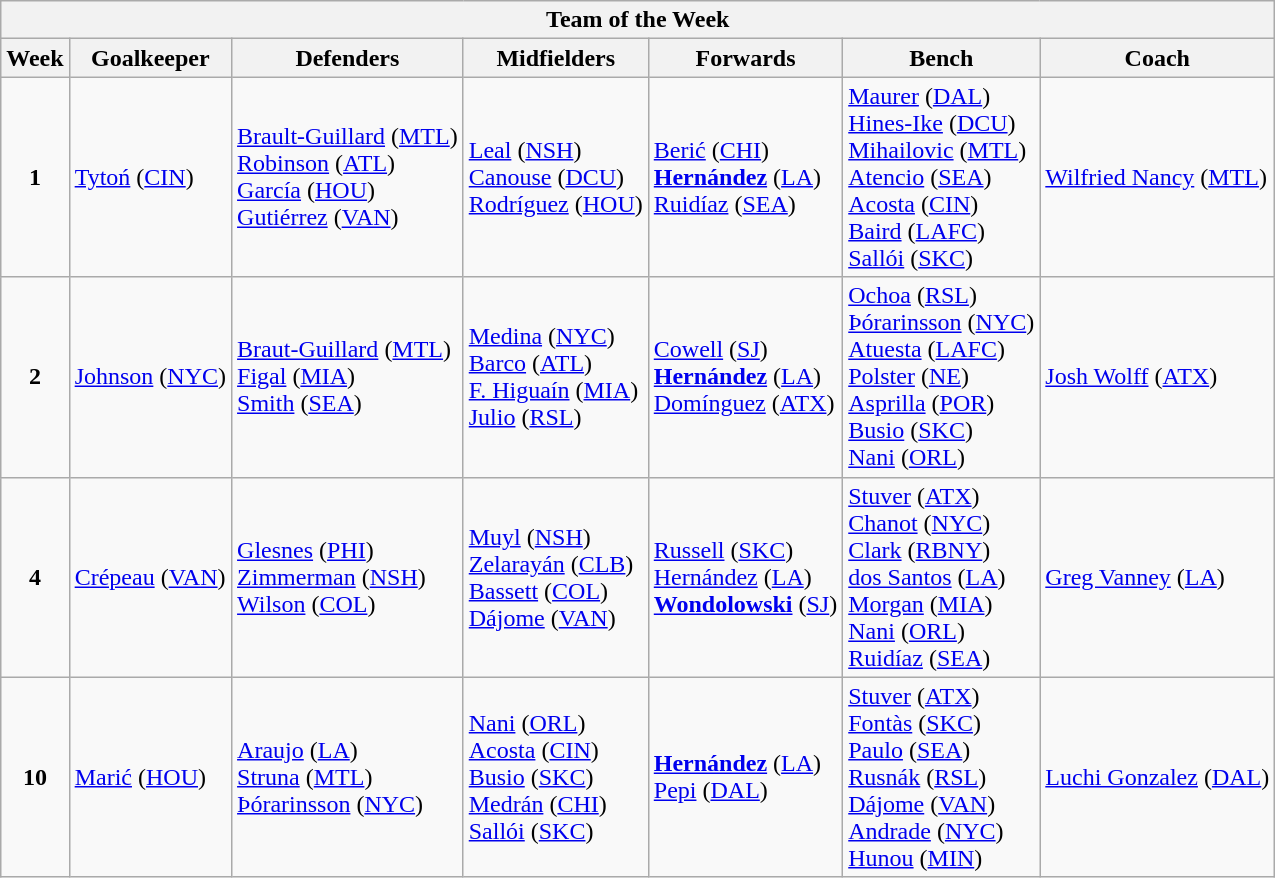<table class="wikitable collapsible collapsed">
<tr>
<th colspan="7">Team of the Week</th>
</tr>
<tr>
<th>Week</th>
<th>Goalkeeper</th>
<th>Defenders</th>
<th>Midfielders</th>
<th>Forwards</th>
<th>Bench</th>
<th>Coach</th>
</tr>
<tr>
<td style="text-align: center;"><strong>1</strong><br></td>
<td> <a href='#'>Tytoń</a> (<a href='#'>CIN</a>)</td>
<td> <a href='#'>Brault-Guillard</a> (<a href='#'>MTL</a>)<br> <a href='#'>Robinson</a> (<a href='#'>ATL</a>)<br> <a href='#'>García</a> (<a href='#'>HOU</a>)<br> <a href='#'>Gutiérrez</a> (<a href='#'>VAN</a>)</td>
<td> <a href='#'>Leal</a> (<a href='#'>NSH</a>)<br> <a href='#'>Canouse</a> (<a href='#'>DCU</a>)<br> <a href='#'>Rodríguez</a> (<a href='#'>HOU</a>)</td>
<td> <a href='#'>Berić</a> (<a href='#'>CHI</a>)<br> <strong><a href='#'>Hernández</a></strong> (<a href='#'>LA</a>)<br> <a href='#'>Ruidíaz</a> (<a href='#'>SEA</a>)</td>
<td> <a href='#'>Maurer</a> (<a href='#'>DAL</a>)<br> <a href='#'>Hines-Ike</a> (<a href='#'>DCU</a>)<br> <a href='#'>Mihailovic</a> (<a href='#'>MTL</a>)<br> <a href='#'>Atencio</a> (<a href='#'>SEA</a>)<br> <a href='#'>Acosta</a> (<a href='#'>CIN</a>)<br> <a href='#'>Baird</a> (<a href='#'>LAFC</a>)<br> <a href='#'>Sallói</a> (<a href='#'>SKC</a>)</td>
<td> <a href='#'>Wilfried Nancy</a> (<a href='#'>MTL</a>)</td>
</tr>
<tr>
<td style="text-align: center;"><strong>2</strong><br></td>
<td> <a href='#'>Johnson</a> (<a href='#'>NYC</a>)</td>
<td> <a href='#'>Braut-Guillard</a> (<a href='#'>MTL</a>)<br> <a href='#'>Figal</a> (<a href='#'>MIA</a>)<br> <a href='#'>Smith</a> (<a href='#'>SEA</a>)</td>
<td> <a href='#'>Medina</a> (<a href='#'>NYC</a>)<br> <a href='#'>Barco</a> (<a href='#'>ATL</a>)<br> <a href='#'>F. Higuaín</a> (<a href='#'>MIA</a>)<br> <a href='#'>Julio</a> (<a href='#'>RSL</a>)</td>
<td> <a href='#'>Cowell</a> (<a href='#'>SJ</a>)<br> <strong><a href='#'>Hernández</a></strong> (<a href='#'>LA</a>)<br> <a href='#'>Domínguez</a> (<a href='#'>ATX</a>)</td>
<td> <a href='#'>Ochoa</a> (<a href='#'>RSL</a>)<br> <a href='#'>Þórarinsson</a> (<a href='#'>NYC</a>)<br> <a href='#'>Atuesta</a> (<a href='#'>LAFC</a>)<br> <a href='#'>Polster</a> (<a href='#'>NE</a>)<br> <a href='#'>Asprilla</a> (<a href='#'>POR</a>)<br> <a href='#'>Busio</a> (<a href='#'>SKC</a>)<br> <a href='#'>Nani</a> (<a href='#'>ORL</a>)</td>
<td> <a href='#'>Josh Wolff</a> (<a href='#'>ATX</a>)</td>
</tr>
<tr>
<td style="text-align: center;"><strong>4</strong></td>
<td> <a href='#'>Crépeau</a> (<a href='#'>VAN</a>)</td>
<td> <a href='#'>Glesnes</a> (<a href='#'>PHI</a>)<br> <a href='#'>Zimmerman</a> (<a href='#'>NSH</a>)<br> <a href='#'>Wilson</a> (<a href='#'>COL</a>)</td>
<td> <a href='#'>Muyl</a> (<a href='#'>NSH</a>)<br> <a href='#'>Zelarayán</a> (<a href='#'>CLB</a>)<br> <a href='#'>Bassett</a> (<a href='#'>COL</a>)<br> <a href='#'>Dájome</a> (<a href='#'>VAN</a>)</td>
<td> <a href='#'>Russell</a> (<a href='#'>SKC</a>)<br> <a href='#'>Hernández</a> (<a href='#'>LA</a>)<br> <strong><a href='#'>Wondolowski</a></strong> (<a href='#'>SJ</a>)</td>
<td> <a href='#'>Stuver</a> (<a href='#'>ATX</a>)<br> <a href='#'>Chanot</a> (<a href='#'>NYC</a>)<br> <a href='#'>Clark</a> (<a href='#'>RBNY</a>)<br> <a href='#'>dos Santos</a> (<a href='#'>LA</a>)<br> <a href='#'>Morgan</a> (<a href='#'>MIA</a>)<br> <a href='#'>Nani</a> (<a href='#'>ORL</a>)<br> <a href='#'>Ruidíaz</a> (<a href='#'>SEA</a>)</td>
<td> <a href='#'>Greg Vanney</a> (<a href='#'>LA</a>)</td>
</tr>
<tr>
<td style="text-align: center;"><strong>10</strong></td>
<td> <a href='#'>Marić</a> (<a href='#'>HOU</a>)</td>
<td> <a href='#'>Araujo</a> (<a href='#'>LA</a>)<br> <a href='#'>Struna</a> (<a href='#'>MTL</a>)<br> <a href='#'>Þórarinsson</a> (<a href='#'>NYC</a>)</td>
<td> <a href='#'>Nani</a> (<a href='#'>ORL</a>)<br> <a href='#'>Acosta</a> (<a href='#'>CIN</a>)<br> <a href='#'>Busio</a> (<a href='#'>SKC</a>)<br> <a href='#'>Medrán</a> (<a href='#'>CHI</a>)<br> <a href='#'>Sallói</a> (<a href='#'>SKC</a>)</td>
<td> <strong><a href='#'>Hernández</a></strong> (<a href='#'>LA</a>)<br> <a href='#'>Pepi</a> (<a href='#'>DAL</a>)</td>
<td> <a href='#'>Stuver</a> (<a href='#'>ATX</a>)<br> <a href='#'>Fontàs</a> (<a href='#'>SKC</a>)<br> <a href='#'>Paulo</a> (<a href='#'>SEA</a>)<br> <a href='#'>Rusnák</a> (<a href='#'>RSL</a>)<br> <a href='#'>Dájome</a> (<a href='#'>VAN</a>)<br> <a href='#'>Andrade</a> (<a href='#'>NYC</a>)<br> <a href='#'>Hunou</a> (<a href='#'>MIN</a>)</td>
<td> <a href='#'>Luchi Gonzalez</a> (<a href='#'>DAL</a>)</td>
</tr>
</table>
